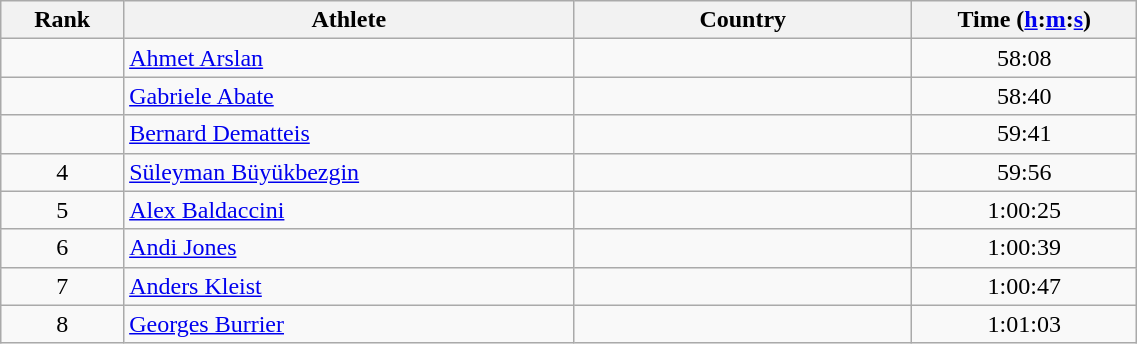<table class="wikitable" width=60%>
<tr>
<th width=5%>Rank</th>
<th width=20%>Athlete</th>
<th width=15%>Country</th>
<th width=10%>Time (<a href='#'>h</a>:<a href='#'>m</a>:<a href='#'>s</a>)</th>
</tr>
<tr align="center">
<td></td>
<td align="left"><a href='#'>Ahmet Arslan</a></td>
<td align="left"></td>
<td>58:08</td>
</tr>
<tr align="center">
<td></td>
<td align="left"><a href='#'>Gabriele Abate</a></td>
<td align="left"></td>
<td>58:40</td>
</tr>
<tr align="center">
<td></td>
<td align="left"><a href='#'>Bernard Dematteis</a></td>
<td align="left"></td>
<td>59:41</td>
</tr>
<tr align="center">
<td>4</td>
<td align="left"><a href='#'>Süleyman Büyükbezgin</a></td>
<td align="left"></td>
<td>59:56</td>
</tr>
<tr align="center">
<td>5</td>
<td align="left"><a href='#'>Alex Baldaccini</a></td>
<td align="left"></td>
<td>1:00:25</td>
</tr>
<tr align="center">
<td>6</td>
<td align="left"><a href='#'>Andi Jones</a></td>
<td align="left"></td>
<td>1:00:39</td>
</tr>
<tr align="center">
<td>7</td>
<td align="left"><a href='#'>Anders Kleist</a></td>
<td align="left"></td>
<td>1:00:47</td>
</tr>
<tr align="center">
<td>8</td>
<td align="left"><a href='#'>Georges Burrier</a></td>
<td align="left"></td>
<td>1:01:03</td>
</tr>
</table>
